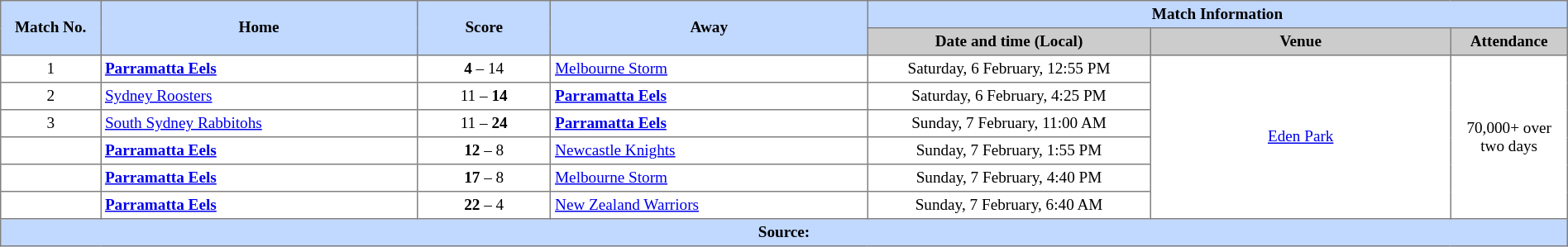<table border="1" cellpadding="3" cellspacing="0" style="border-collapse:collapse; font-size:80%; text-align:center; width:100%;">
<tr style="background:#c1d8ff;">
<th rowspan="2" style="width:6%;">Match No.</th>
<th rowspan="2" style="width:19%;">Home</th>
<th rowspan="2" style="width:8%;">Score</th>
<th rowspan="2" style="width:19%;">Away</th>
<th colspan=6>Match Information</th>
</tr>
<tr style="background:#ccc;">
<th width=17%>Date and time (Local)</th>
<th width=18%>Venue</th>
<th width=7%>Attendance</th>
</tr>
<tr style="text-align:center;">
<td align=center>1</td>
<td style="text-align:left;"><strong> <a href='#'>Parramatta Eels</a></strong></td>
<td><strong>4</strong> – 14</td>
<td style="text-align:left;"> <a href='#'>Melbourne Storm</a></td>
<td>Saturday, 6 February, 12:55 PM</td>
<td rowspan=6><a href='#'>Eden Park</a></td>
<td rowspan=6>70,000+ over two days</td>
</tr>
<tr style="text-align:center;">
<td align=center>2</td>
<td style="text-align:left;"> <a href='#'>Sydney Roosters</a></td>
<td>11 – <strong>14</strong></td>
<td style="text-align:left;"><strong> <a href='#'>Parramatta Eels</a></strong></td>
<td>Saturday, 6 February, 4:25 PM</td>
</tr>
<tr style="text-align:center;">
<td align=center>3</td>
<td style="text-align:left;"> <a href='#'>South Sydney Rabbitohs</a></td>
<td>11 – <strong>24</strong></td>
<td style="text-align:left;"><strong> <a href='#'>Parramatta Eels</a></strong></td>
<td>Sunday, 7 February, 11:00 AM</td>
</tr>
<tr style="text-align:center;">
<td align=center></td>
<td style="text-align:left;"><strong> <a href='#'>Parramatta Eels</a></strong></td>
<td><strong>12</strong> – 8</td>
<td style="text-align:left;"> <a href='#'>Newcastle Knights</a></td>
<td>Sunday, 7 February, 1:55 PM</td>
</tr>
<tr style="text-align:center;">
<td align=center></td>
<td style="text-align:left;"><strong> <a href='#'>Parramatta Eels</a></strong></td>
<td><strong>17</strong> – 8</td>
<td style="text-align:left;"> <a href='#'>Melbourne Storm</a></td>
<td>Sunday, 7 February, 4:40 PM</td>
</tr>
<tr style="text-align:center;">
<td align=center></td>
<td style="text-align:left;"><strong> <a href='#'>Parramatta Eels</a></strong></td>
<td><strong>22</strong> – 4</td>
<td style="text-align:left;"> <a href='#'>New Zealand Warriors</a></td>
<td>Sunday, 7 February, 6:40 AM</td>
</tr>
<tr style="background:#c1d8ff;">
<th colspan=12>Source:</th>
</tr>
</table>
